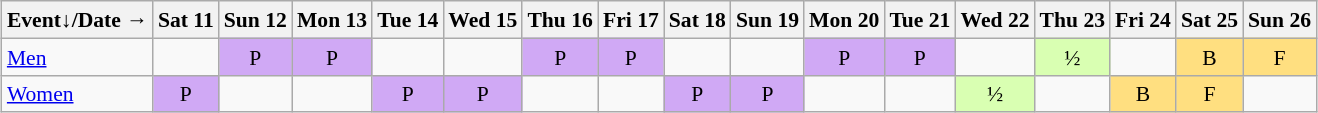<table class="wikitable" style="margin:0.5em auto; font-size:90%; line-height:1.25em;">
<tr style="text-align:center;">
<th>Event↓/Date →</th>
<th>Sat 11</th>
<th>Sun 12</th>
<th>Mon 13</th>
<th>Tue 14</th>
<th>Wed 15</th>
<th>Thu 16</th>
<th>Fri 17</th>
<th>Sat 18</th>
<th>Sun 19</th>
<th>Mon 20</th>
<th>Tue 21</th>
<th>Wed 22</th>
<th>Thu 23</th>
<th>Fri 24</th>
<th>Sat 25</th>
<th>Sun 26</th>
</tr>
<tr style="text-align:center;">
<td style="text-align:left;"><a href='#'>Men</a></td>
<td></td>
<td style="background-color:#D0A9F5;">P</td>
<td style="background-color:#D0A9F5;">P</td>
<td></td>
<td></td>
<td style="background-color:#D0A9F5;">P</td>
<td style="background-color:#D0A9F5;">P</td>
<td></td>
<td></td>
<td style="background-color:#D0A9F5;">P</td>
<td style="background-color:#D0A9F5;">P</td>
<td></td>
<td style="background-color:#D9FFB2;">½</td>
<td></td>
<td style="background-color:#FFDF80;">B</td>
<td style="background-color:#FFDF80;">F</td>
</tr>
<tr style="text-align:center;">
<td style="text-align:left;"><a href='#'>Women</a></td>
<td style="background-color:#D0A9F5;">P</td>
<td></td>
<td></td>
<td style="background-color:#D0A9F5;">P</td>
<td style="background-color:#D0A9F5;">P</td>
<td></td>
<td></td>
<td style="background-color:#D0A9F5;">P</td>
<td style="background-color:#D0A9F5;">P</td>
<td></td>
<td></td>
<td style="background-color:#D9FFB2;">½</td>
<td></td>
<td style="background-color:#FFDF80;">B</td>
<td style="background-color:#FFDF80;">F</td>
<td></td>
</tr>
</table>
